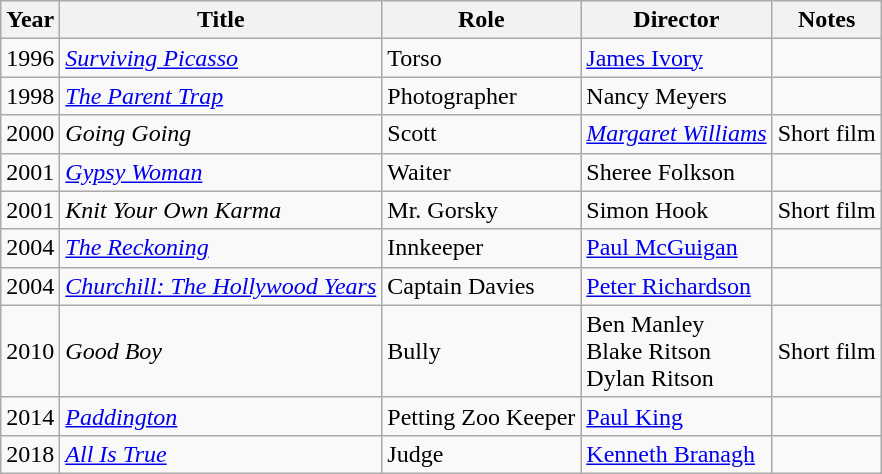<table class="wikitable plainrowheaders">
<tr>
<th>Year</th>
<th>Title</th>
<th>Role</th>
<th>Director</th>
<th>Notes</th>
</tr>
<tr>
<td>1996</td>
<td><em><a href='#'>Surviving Picasso</a></em></td>
<td>Torso</td>
<td><a href='#'>James Ivory</a></td>
<td></td>
</tr>
<tr>
<td>1998</td>
<td><em><a href='#'>The Parent Trap</a></em></td>
<td>Photographer</td>
<td>Nancy Meyers</td>
<td></td>
</tr>
<tr>
<td>2000</td>
<td><em>Going Going</em></td>
<td>Scott</td>
<td><em><a href='#'>Margaret Williams</a></em></td>
<td>Short film</td>
</tr>
<tr>
<td>2001</td>
<td><em><a href='#'>Gypsy Woman</a></em></td>
<td>Waiter</td>
<td>Sheree Folkson</td>
<td></td>
</tr>
<tr>
<td>2001</td>
<td><em>Knit Your Own Karma</em></td>
<td>Mr. Gorsky</td>
<td>Simon Hook</td>
<td>Short film</td>
</tr>
<tr>
<td>2004</td>
<td><em><a href='#'>The Reckoning</a></em></td>
<td>Innkeeper</td>
<td><a href='#'>Paul McGuigan</a></td>
<td></td>
</tr>
<tr>
<td>2004</td>
<td><em><a href='#'>Churchill: The Hollywood Years</a></em></td>
<td>Captain Davies</td>
<td><a href='#'>Peter Richardson</a></td>
<td></td>
</tr>
<tr>
<td>2010</td>
<td><em>Good Boy</em></td>
<td>Bully</td>
<td>Ben Manley<br>Blake Ritson<br>Dylan Ritson</td>
<td>Short film</td>
</tr>
<tr>
<td>2014</td>
<td><em><a href='#'>Paddington</a></em></td>
<td>Petting Zoo Keeper</td>
<td><a href='#'>Paul King</a></td>
<td></td>
</tr>
<tr>
<td>2018</td>
<td><em><a href='#'>All Is True</a></em></td>
<td>Judge</td>
<td><a href='#'>Kenneth Branagh</a></td>
<td></td>
</tr>
</table>
